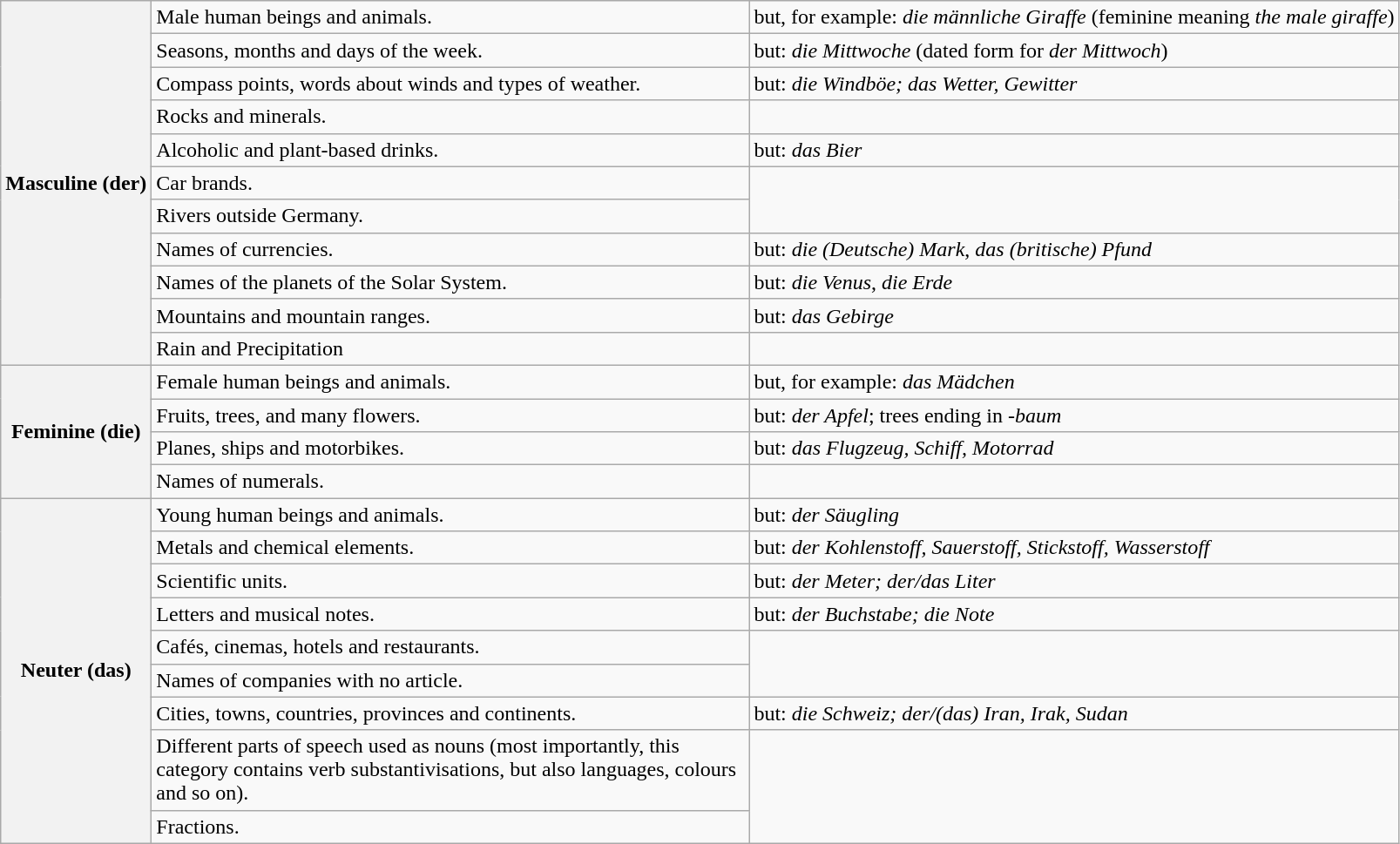<table class="wikitable">
<tr>
<th rowspan="11">Masculine (der)</th>
<td width=450pt>Male human beings and animals.</td>
<td>but, for example: <em>die männliche Giraffe</em> (feminine meaning <em>the male giraffe</em>)</td>
</tr>
<tr>
<td>Seasons, months and days of the week.</td>
<td>but: <em>die Mittwoche</em> (dated form for <em>der Mittwoch</em>)</td>
</tr>
<tr>
<td>Compass points, words about winds and types of weather.</td>
<td>but: <em>die Windböe; das Wetter, Gewitter</em></td>
</tr>
<tr>
<td>Rocks and minerals.</td>
</tr>
<tr>
<td>Alcoholic and plant-based drinks.</td>
<td>but: <em>das Bier</em></td>
</tr>
<tr>
<td>Car brands.</td>
</tr>
<tr>
<td>Rivers outside Germany.</td>
</tr>
<tr>
<td>Names of currencies.</td>
<td>but: <em>die (Deutsche) Mark</em>, <em>das (britische) Pfund</em></td>
</tr>
<tr>
<td>Names of the planets of the Solar System.</td>
<td>but: <em>die Venus</em>, <em>die Erde</em></td>
</tr>
<tr>
<td>Mountains and mountain ranges.</td>
<td>but: <em>das Gebirge</em></td>
</tr>
<tr>
<td>Rain and Precipitation </td>
</tr>
<tr>
<th rowspan="4">Feminine (die)</th>
<td>Female human beings and animals.</td>
<td>but, for example: <em>das Mädchen</em></td>
</tr>
<tr>
<td>Fruits, trees, and many flowers.</td>
<td>but: <em>der Apfel</em>; trees ending in <em>-baum</em></td>
</tr>
<tr>
<td>Planes, ships and motorbikes.</td>
<td>but: <em>das Flugzeug, Schiff, Motorrad</em></td>
</tr>
<tr>
<td>Names of numerals.</td>
</tr>
<tr>
<th rowspan="9">Neuter (das)</th>
<td>Young human beings and animals.</td>
<td>but: <em>der Säugling</em></td>
</tr>
<tr>
<td>Metals and chemical elements.</td>
<td>but: <em>der Kohlenstoff, Sauerstoff, Stickstoff, Wasserstoff</em></td>
</tr>
<tr>
<td>Scientific units.</td>
<td>but: <em>der Meter; der/das Liter</em></td>
</tr>
<tr>
<td>Letters and musical notes.</td>
<td>but: <em>der Buchstabe; die Note</em></td>
</tr>
<tr>
<td>Cafés, cinemas, hotels and restaurants.</td>
</tr>
<tr>
<td>Names of companies with no article.</td>
</tr>
<tr>
<td>Cities, towns, countries, provinces and continents.</td>
<td>but: <em>die Schweiz; der/(das) Iran, Irak, Sudan</em></td>
</tr>
<tr>
<td>Different parts of speech used as nouns (most importantly, this category contains verb substantivisations, but also languages, colours and so on).</td>
</tr>
<tr>
<td>Fractions.</td>
</tr>
</table>
